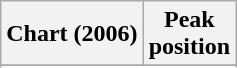<table class="wikitable sortable plainrowheaders">
<tr>
<th scope="col">Chart (2006)</th>
<th scope="col">Peak<br>position</th>
</tr>
<tr>
</tr>
<tr>
</tr>
<tr>
</tr>
</table>
